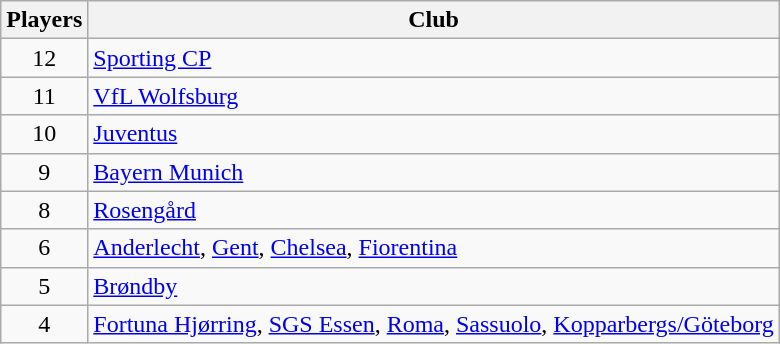<table class="wikitable">
<tr>
<th>Players</th>
<th>Club</th>
</tr>
<tr>
<td align="center">12</td>
<td> <a href='#'>Sporting CP</a></td>
</tr>
<tr>
<td align="center">11</td>
<td> <a href='#'>VfL Wolfsburg</a></td>
</tr>
<tr>
<td align="center">10</td>
<td> <a href='#'>Juventus</a></td>
</tr>
<tr>
<td align="center">9</td>
<td> <a href='#'>Bayern Munich</a></td>
</tr>
<tr>
<td align="center">8</td>
<td> <a href='#'>Rosengård</a></td>
</tr>
<tr>
<td align="center">6</td>
<td> <a href='#'>Anderlecht</a>,  <a href='#'>Gent</a>,  <a href='#'>Chelsea</a>,  <a href='#'>Fiorentina</a></td>
</tr>
<tr>
<td align="center">5</td>
<td> <a href='#'>Brøndby</a></td>
</tr>
<tr>
<td align="center">4</td>
<td> <a href='#'>Fortuna Hjørring</a>,  <a href='#'>SGS Essen</a>,  <a href='#'>Roma</a>,  <a href='#'>Sassuolo</a>,  <a href='#'>Kopparbergs/Göteborg</a></td>
</tr>
</table>
